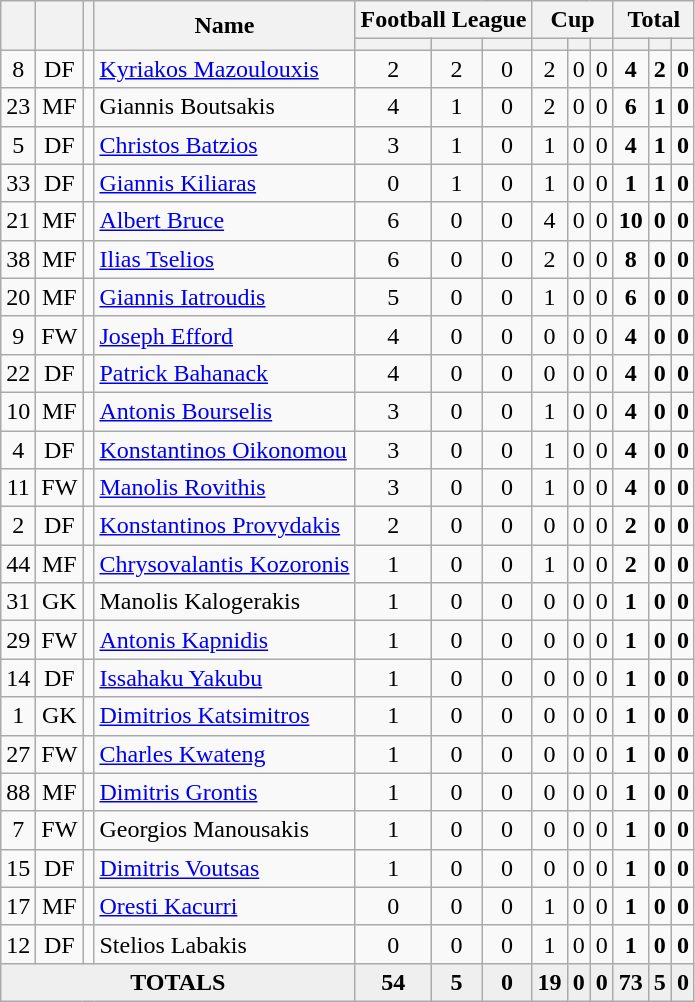<table class="wikitable sortable" style="text-align:center">
<tr>
<th rowspan=2></th>
<th rowspan=2></th>
<th rowspan=2></th>
<th rowspan=2>Name</th>
<th colspan=3>Football League</th>
<th colspan=3>Cup</th>
<th colspan=3>Total</th>
</tr>
<tr>
<th></th>
<th></th>
<th></th>
<th></th>
<th></th>
<th></th>
<th></th>
<th></th>
<th></th>
</tr>
<tr>
<td>8</td>
<td>DF</td>
<td></td>
<td align=left><a href='#'>Kyriakos Mazoulouxis</a></td>
<td>2</td>
<td>2</td>
<td>0</td>
<td>2</td>
<td>0</td>
<td>0</td>
<td><strong>4</strong></td>
<td><strong>2</strong></td>
<td><strong>0</strong></td>
</tr>
<tr>
<td>23</td>
<td>MF</td>
<td></td>
<td align=left>Giannis Boutsakis</td>
<td>4</td>
<td>1</td>
<td>0</td>
<td>2</td>
<td>0</td>
<td>0</td>
<td><strong>6</strong></td>
<td><strong>1</strong></td>
<td><strong>0</strong></td>
</tr>
<tr>
<td>5</td>
<td>DF</td>
<td></td>
<td align=left><a href='#'>Christos Batzios</a></td>
<td>3</td>
<td>1</td>
<td>0</td>
<td>1</td>
<td>0</td>
<td>0</td>
<td><strong>4</strong></td>
<td><strong>1</strong></td>
<td><strong>0</strong></td>
</tr>
<tr>
<td>33</td>
<td>DF</td>
<td></td>
<td align=left><a href='#'>Giannis Kiliaras</a></td>
<td>0</td>
<td>1</td>
<td>0</td>
<td>1</td>
<td>0</td>
<td>0</td>
<td><strong>1</strong></td>
<td><strong>1</strong></td>
<td><strong>0</strong></td>
</tr>
<tr>
<td>21</td>
<td>MF</td>
<td></td>
<td align=left><a href='#'>Albert Bruce</a></td>
<td>6</td>
<td>0</td>
<td>0</td>
<td>4</td>
<td>0</td>
<td>0</td>
<td><strong>10</strong></td>
<td><strong>0</strong></td>
<td><strong>0</strong></td>
</tr>
<tr>
<td>38</td>
<td>MF</td>
<td></td>
<td align=left><a href='#'>Ilias Tselios</a></td>
<td>6</td>
<td>0</td>
<td>0</td>
<td>2</td>
<td>0</td>
<td>0</td>
<td><strong>8</strong></td>
<td><strong>0</strong></td>
<td><strong>0</strong></td>
</tr>
<tr>
<td>20</td>
<td>MF</td>
<td></td>
<td align=left><a href='#'>Giannis Iatroudis</a></td>
<td>5</td>
<td>0</td>
<td>0</td>
<td>1</td>
<td>0</td>
<td>0</td>
<td><strong>6</strong></td>
<td><strong>0</strong></td>
<td><strong>0</strong></td>
</tr>
<tr>
<td>9</td>
<td>FW</td>
<td></td>
<td align=left><a href='#'>Joseph Efford</a></td>
<td>4</td>
<td>0</td>
<td>0</td>
<td>0</td>
<td>0</td>
<td>0</td>
<td><strong>4</strong></td>
<td><strong>0</strong></td>
<td><strong>0</strong></td>
</tr>
<tr>
<td>22</td>
<td>DF</td>
<td></td>
<td align=left><a href='#'>Patrick Bahanack</a></td>
<td>4</td>
<td>0</td>
<td>0</td>
<td>0</td>
<td>0</td>
<td>0</td>
<td><strong>4</strong></td>
<td><strong>0</strong></td>
<td><strong>0</strong></td>
</tr>
<tr>
<td>10</td>
<td>MF</td>
<td></td>
<td align=left><a href='#'>Antonis Bourselis</a></td>
<td>3</td>
<td>0</td>
<td>0</td>
<td>1</td>
<td>0</td>
<td>0</td>
<td><strong>4</strong></td>
<td><strong>0</strong></td>
<td><strong>0</strong></td>
</tr>
<tr>
<td>4</td>
<td>DF</td>
<td></td>
<td align=left><a href='#'>Konstantinos Oikonomou</a></td>
<td>3</td>
<td>0</td>
<td>0</td>
<td>1</td>
<td>0</td>
<td>0</td>
<td><strong>4</strong></td>
<td><strong>0</strong></td>
<td><strong>0</strong></td>
</tr>
<tr>
<td>11</td>
<td>FW</td>
<td></td>
<td align=left><a href='#'>Manolis Rovithis</a></td>
<td>3</td>
<td>0</td>
<td>0</td>
<td>1</td>
<td>0</td>
<td>0</td>
<td><strong>4</strong></td>
<td><strong>0</strong></td>
<td><strong>0</strong></td>
</tr>
<tr>
<td>2</td>
<td>DF</td>
<td></td>
<td align=left><a href='#'>Konstantinos Provydakis</a></td>
<td>2</td>
<td>0</td>
<td>0</td>
<td>0</td>
<td>0</td>
<td>0</td>
<td><strong>2</strong></td>
<td><strong>0</strong></td>
<td><strong>0</strong></td>
</tr>
<tr>
<td>44</td>
<td>MF</td>
<td></td>
<td align=left><a href='#'>Chrysovalantis Kozoronis</a></td>
<td>1</td>
<td>0</td>
<td>0</td>
<td>1</td>
<td>0</td>
<td>0</td>
<td><strong>2</strong></td>
<td><strong>0</strong></td>
<td><strong>0</strong></td>
</tr>
<tr>
<td>31</td>
<td>GK</td>
<td></td>
<td align=left>Manolis Kalogerakis</td>
<td>1</td>
<td>0</td>
<td>0</td>
<td>0</td>
<td>0</td>
<td>0</td>
<td><strong>1</strong></td>
<td><strong>0</strong></td>
<td><strong>0</strong></td>
</tr>
<tr>
<td>29</td>
<td>FW</td>
<td></td>
<td align=left><a href='#'>Antonis Kapnidis</a></td>
<td>1</td>
<td>0</td>
<td>0</td>
<td>0</td>
<td>0</td>
<td>0</td>
<td><strong>1</strong></td>
<td><strong>0</strong></td>
<td><strong>0</strong></td>
</tr>
<tr>
<td>14</td>
<td>DF</td>
<td></td>
<td align=left><a href='#'>Issahaku Yakubu</a></td>
<td>1</td>
<td>0</td>
<td>0</td>
<td>0</td>
<td>0</td>
<td>0</td>
<td><strong>1</strong></td>
<td><strong>0</strong></td>
<td><strong>0</strong></td>
</tr>
<tr>
<td>1</td>
<td>GK</td>
<td></td>
<td align=left><a href='#'>Dimitrios Katsimitros</a></td>
<td>1</td>
<td>0</td>
<td>0</td>
<td>0</td>
<td>0</td>
<td>0</td>
<td><strong>1</strong></td>
<td><strong>0</strong></td>
<td><strong>0</strong></td>
</tr>
<tr>
<td>27</td>
<td>FW</td>
<td></td>
<td align=left><a href='#'>Charles Kwateng</a></td>
<td>1</td>
<td>0</td>
<td>0</td>
<td>0</td>
<td>0</td>
<td>0</td>
<td><strong>1</strong></td>
<td><strong>0</strong></td>
<td><strong>0</strong></td>
</tr>
<tr>
<td>88</td>
<td>MF</td>
<td></td>
<td align=left><a href='#'>Dimitris Grontis</a></td>
<td>1</td>
<td>0</td>
<td>0</td>
<td>0</td>
<td>0</td>
<td>0</td>
<td><strong>1</strong></td>
<td><strong>0</strong></td>
<td><strong>0</strong></td>
</tr>
<tr>
<td>7</td>
<td>FW</td>
<td></td>
<td align=left>Georgios Manousakis</td>
<td>1</td>
<td>0</td>
<td>0</td>
<td>0</td>
<td>0</td>
<td>0</td>
<td><strong>1</strong></td>
<td><strong>0</strong></td>
<td><strong>0</strong></td>
</tr>
<tr>
<td>15</td>
<td>DF</td>
<td></td>
<td align=left><a href='#'>Dimitris Voutsas</a></td>
<td>1</td>
<td>0</td>
<td>0</td>
<td>0</td>
<td>0</td>
<td>0</td>
<td><strong>1</strong></td>
<td><strong>0</strong></td>
<td><strong>0</strong></td>
</tr>
<tr>
<td>17</td>
<td>MF</td>
<td></td>
<td align=left><a href='#'>Oresti Kacurri</a></td>
<td>0</td>
<td>0</td>
<td>0</td>
<td>1</td>
<td>0</td>
<td>0</td>
<td><strong>1</strong></td>
<td><strong>0</strong></td>
<td><strong>0</strong></td>
</tr>
<tr>
<td>12</td>
<td>DF</td>
<td></td>
<td align=left>Stelios Labakis</td>
<td>0</td>
<td>0</td>
<td>0</td>
<td>1</td>
<td>0</td>
<td>0</td>
<td><strong>1</strong></td>
<td><strong>0</strong></td>
<td><strong>0</strong></td>
</tr>
<tr bgcolor="#EFEFEF">
<td colspan=4><strong>TOTALS</strong></td>
<td><strong>54</strong></td>
<td><strong>5</strong></td>
<td><strong>0</strong></td>
<td><strong>19</strong></td>
<td><strong>0</strong></td>
<td><strong>0</strong></td>
<td><strong>73</strong></td>
<td><strong>5</strong></td>
<td><strong>0</strong></td>
</tr>
</table>
